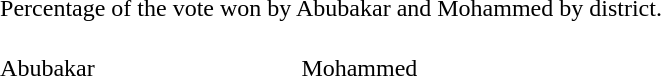<table align=center>
<tr>
<td colspan=2>Percentage of the vote won by Abubakar and Mohammed by district.</td>
</tr>
<tr>
<td><br>Abubakar<br>  </td>
<td><br>Mohammed<br>  </td>
</tr>
</table>
